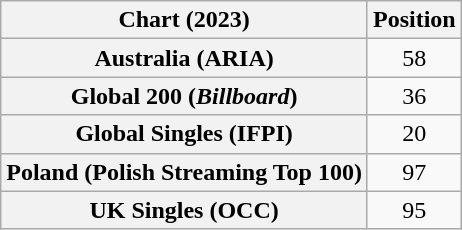<table class="wikitable sortable plainrowheaders" style="text-align:center">
<tr>
<th scope="col">Chart (2023)</th>
<th scope="col">Position</th>
</tr>
<tr>
<th scope="row">Australia (ARIA)</th>
<td>58</td>
</tr>
<tr>
<th scope="row">Global 200 (<em>Billboard</em>)</th>
<td>36</td>
</tr>
<tr>
<th scope="row">Global Singles (IFPI)</th>
<td>20</td>
</tr>
<tr>
<th scope="row">Poland (Polish Streaming Top 100)</th>
<td>97</td>
</tr>
<tr>
<th scope="row">UK Singles (OCC)</th>
<td>95</td>
</tr>
</table>
